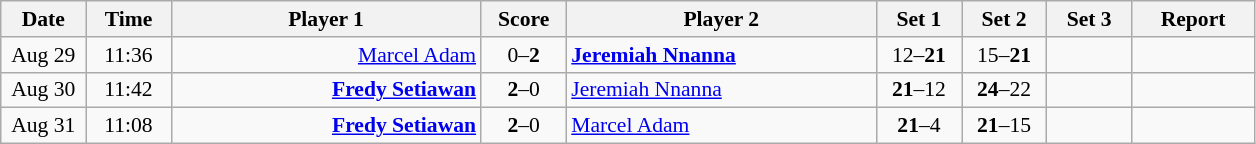<table class="nowrap wikitable" style="font-size:90%; text-align:center">
<tr>
<th width="50">Date</th>
<th width="50">Time</th>
<th width="200">Player 1</th>
<th width="50">Score</th>
<th width="200">Player 2</th>
<th width="50">Set 1</th>
<th width="50">Set 2</th>
<th width="50">Set 3</th>
<th width="75">Report</th>
</tr>
<tr>
<td>Aug 29</td>
<td>11:36</td>
<td align="right"><a href='#'>Marcel Adam</a> </td>
<td>0–<strong>2</strong></td>
<td align="left"> <strong><a href='#'>Jeremiah Nnanna</a></strong></td>
<td>12–<strong>21</strong></td>
<td>15–<strong>21</strong></td>
<td></td>
<td></td>
</tr>
<tr>
<td>Aug 30</td>
<td>11:42</td>
<td align="right"><strong><a href='#'>Fredy Setiawan</a></strong> </td>
<td><strong>2</strong>–0</td>
<td align="left"> <a href='#'>Jeremiah Nnanna</a></td>
<td><strong>21</strong>–12</td>
<td><strong>24</strong>–22</td>
<td></td>
<td></td>
</tr>
<tr>
<td>Aug 31</td>
<td>11:08</td>
<td align="right"><strong><a href='#'>Fredy Setiawan</a> </strong></td>
<td><strong>2</strong>–0</td>
<td align="left"> <a href='#'>Marcel Adam</a></td>
<td><strong>21</strong>–4</td>
<td><strong>21</strong>–15</td>
<td></td>
<td></td>
</tr>
</table>
